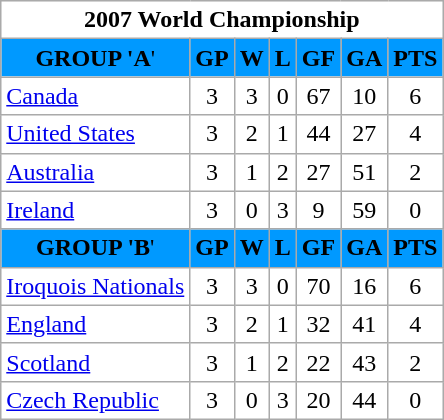<table class="wikitable">
<tr bgcolor="#FFFFFF">
<td colspan="7" align="center"><strong>2007 World Championship</strong></td>
</tr>
<tr bgcolor="0099FF">
<td align="center"><strong>GROUP 'A</strong>'</td>
<td><strong>GP</strong></td>
<td><strong>W</strong></td>
<td><strong>L</strong></td>
<td><strong>GF</strong></td>
<td><strong>GA</strong></td>
<td><strong>PTS</strong></td>
</tr>
<tr align="center" bgcolor="#ffffff">
<td align="left"><a href='#'>Canada</a></td>
<td>3</td>
<td>3</td>
<td>0</td>
<td>67</td>
<td>10</td>
<td>6</td>
</tr>
<tr align="center" bgcolor="#ffffff">
<td align="left"><a href='#'>United States</a></td>
<td>3</td>
<td>2</td>
<td>1</td>
<td>44</td>
<td>27</td>
<td>4</td>
</tr>
<tr align="center" bgcolor="#ffffff">
<td align="left"><a href='#'>Australia</a></td>
<td>3</td>
<td>1</td>
<td>2</td>
<td>27</td>
<td>51</td>
<td>2</td>
</tr>
<tr align="center" bgcolor="#ffffff">
<td align="left"><a href='#'>Ireland</a></td>
<td>3</td>
<td>0</td>
<td>3</td>
<td>9</td>
<td>59</td>
<td>0</td>
</tr>
<tr align="left" bgcolor="#0099FF">
<td align="center"><strong>GROUP 'B</strong>'</td>
<td><strong>GP</strong></td>
<td><strong>W</strong></td>
<td><strong>L</strong></td>
<td><strong>GF</strong></td>
<td><strong>GA</strong></td>
<td><strong>PTS</strong></td>
</tr>
<tr align="center" bgcolor="#ffffff">
<td align="left"><a href='#'>Iroquois Nationals</a></td>
<td>3</td>
<td>3</td>
<td>0</td>
<td>70</td>
<td>16</td>
<td>6</td>
</tr>
<tr align="center" bgcolor="#ffffff">
<td align="left"><a href='#'>England</a></td>
<td>3</td>
<td>2</td>
<td>1</td>
<td>32</td>
<td>41</td>
<td>4</td>
</tr>
<tr align="center" bgcolor="#ffffff">
<td align="left"><a href='#'>Scotland</a></td>
<td>3</td>
<td>1</td>
<td>2</td>
<td>22</td>
<td>43</td>
<td>2</td>
</tr>
<tr align="center" bgcolor="#ffffff">
<td align="left"><a href='#'>Czech Republic</a></td>
<td>3</td>
<td>0</td>
<td>3</td>
<td>20</td>
<td>44</td>
<td>0</td>
</tr>
</table>
